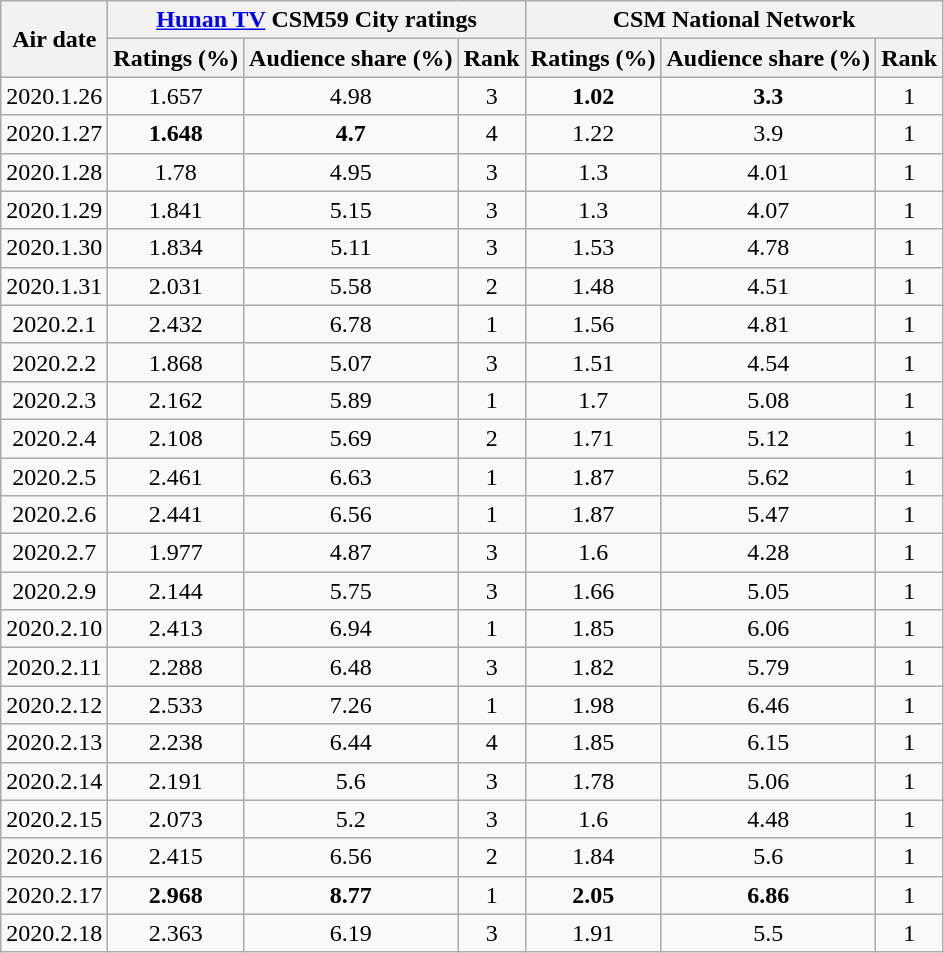<table class="wikitable sortable mw-collapsible jquery-tablesorter" style="text-align:center">
<tr>
<th rowspan="2">Air date</th>
<th colspan="3"><a href='#'>Hunan TV</a> CSM59 City ratings</th>
<th colspan="3" rowspan="1">CSM National Network</th>
</tr>
<tr>
<th colspan="1" rowspan="1">Ratings (%)</th>
<th colspan="1" rowspan="1">Audience share (%)</th>
<th colspan="1" rowspan="1">Rank</th>
<th colspan="1" rowspan="1">Ratings (%)</th>
<th colspan="1" rowspan="1">Audience share (%)</th>
<th colspan="1" rowspan="1">Rank</th>
</tr>
<tr>
<td>2020.1.26</td>
<td>1.657</td>
<td>4.98</td>
<td>3</td>
<td><strong><span>1.02</span></strong></td>
<td><strong><span>3.3</span></strong></td>
<td>1</td>
</tr>
<tr>
<td>2020.1.27</td>
<td><strong><span>1.648</span></strong></td>
<td><strong><span>4.7</span></strong></td>
<td>4</td>
<td>1.22</td>
<td>3.9</td>
<td>1</td>
</tr>
<tr>
<td>2020.1.28</td>
<td>1.78</td>
<td>4.95</td>
<td>3</td>
<td>1.3</td>
<td>4.01</td>
<td>1</td>
</tr>
<tr>
<td>2020.1.29</td>
<td>1.841</td>
<td>5.15</td>
<td>3</td>
<td>1.3</td>
<td>4.07</td>
<td>1</td>
</tr>
<tr>
<td>2020.1.30</td>
<td>1.834</td>
<td>5.11</td>
<td>3</td>
<td>1.53</td>
<td>4.78</td>
<td>1</td>
</tr>
<tr>
<td>2020.1.31</td>
<td>2.031</td>
<td>5.58</td>
<td>2</td>
<td>1.48</td>
<td>4.51</td>
<td>1</td>
</tr>
<tr>
<td>2020.2.1</td>
<td>2.432</td>
<td>6.78</td>
<td>1</td>
<td>1.56</td>
<td>4.81</td>
<td>1</td>
</tr>
<tr>
<td>2020.2.2</td>
<td>1.868</td>
<td>5.07</td>
<td>3</td>
<td>1.51</td>
<td>4.54</td>
<td>1</td>
</tr>
<tr>
<td>2020.2.3</td>
<td>2.162</td>
<td>5.89</td>
<td>1</td>
<td>1.7</td>
<td>5.08</td>
<td>1</td>
</tr>
<tr>
<td>2020.2.4</td>
<td>2.108</td>
<td>5.69</td>
<td>2</td>
<td>1.71</td>
<td>5.12</td>
<td>1</td>
</tr>
<tr>
<td>2020.2.5</td>
<td>2.461</td>
<td>6.63</td>
<td>1</td>
<td>1.87</td>
<td>5.62</td>
<td>1</td>
</tr>
<tr>
<td>2020.2.6</td>
<td>2.441</td>
<td>6.56</td>
<td>1</td>
<td>1.87</td>
<td>5.47</td>
<td>1</td>
</tr>
<tr>
<td>2020.2.7</td>
<td>1.977</td>
<td>4.87</td>
<td>3</td>
<td>1.6</td>
<td>4.28</td>
<td>1</td>
</tr>
<tr>
<td>2020.2.9</td>
<td>2.144</td>
<td>5.75</td>
<td>3</td>
<td>1.66</td>
<td>5.05</td>
<td>1</td>
</tr>
<tr>
<td>2020.2.10</td>
<td>2.413</td>
<td>6.94</td>
<td>1</td>
<td>1.85</td>
<td>6.06</td>
<td>1</td>
</tr>
<tr>
<td>2020.2.11</td>
<td>2.288</td>
<td>6.48</td>
<td>3</td>
<td>1.82</td>
<td>5.79</td>
<td>1</td>
</tr>
<tr>
<td>2020.2.12</td>
<td>2.533</td>
<td>7.26</td>
<td>1</td>
<td>1.98</td>
<td>6.46</td>
<td>1</td>
</tr>
<tr>
<td>2020.2.13</td>
<td>2.238</td>
<td>6.44</td>
<td>4</td>
<td>1.85</td>
<td>6.15</td>
<td>1</td>
</tr>
<tr>
<td>2020.2.14</td>
<td>2.191</td>
<td>5.6</td>
<td>3</td>
<td>1.78</td>
<td>5.06</td>
<td>1</td>
</tr>
<tr>
<td>2020.2.15</td>
<td>2.073</td>
<td>5.2</td>
<td>3</td>
<td>1.6</td>
<td>4.48</td>
<td>1</td>
</tr>
<tr>
<td>2020.2.16</td>
<td>2.415</td>
<td>6.56</td>
<td>2</td>
<td>1.84</td>
<td>5.6</td>
<td>1</td>
</tr>
<tr>
<td>2020.2.17</td>
<td><strong><span>2.968</span></strong></td>
<td><strong><span>8.77</span></strong></td>
<td>1</td>
<td><strong><span>2.05</span></strong></td>
<td><strong><span>6.86</span></strong></td>
<td>1</td>
</tr>
<tr>
<td>2020.2.18</td>
<td>2.363</td>
<td>6.19</td>
<td>3</td>
<td>1.91</td>
<td>5.5</td>
<td>1</td>
</tr>
</table>
